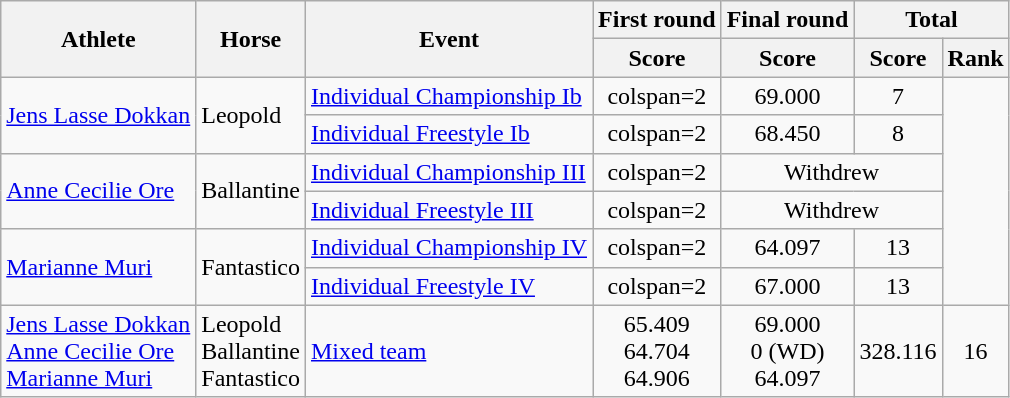<table class=wikitable>
<tr>
<th rowspan="2">Athlete</th>
<th rowspan="2">Horse</th>
<th rowspan="2">Event</th>
<th>First round</th>
<th>Final round</th>
<th colspan="2">Total</th>
</tr>
<tr>
<th>Score</th>
<th>Score</th>
<th>Score</th>
<th>Rank</th>
</tr>
<tr align=center>
<td align=left rowspan=2><a href='#'>Jens Lasse Dokkan</a></td>
<td align=left rowspan=2>Leopold</td>
<td align=left><a href='#'>Individual Championship Ib</a></td>
<td>colspan=2 </td>
<td>69.000</td>
<td>7</td>
</tr>
<tr align=center>
<td align=left><a href='#'>Individual Freestyle Ib</a></td>
<td>colspan=2 </td>
<td>68.450</td>
<td>8</td>
</tr>
<tr align=center>
<td align=left rowspan=2><a href='#'>Anne Cecilie Ore</a></td>
<td align=left rowspan=2>Ballantine</td>
<td align=left><a href='#'>Individual Championship III</a></td>
<td>colspan=2 </td>
<td colspan=2>Withdrew</td>
</tr>
<tr align=center>
<td align=left><a href='#'>Individual Freestyle III</a></td>
<td>colspan=2 </td>
<td colspan=2>Withdrew</td>
</tr>
<tr align=center>
<td align=left rowspan=2><a href='#'>Marianne Muri</a></td>
<td align=left rowspan=2>Fantastico</td>
<td align=left><a href='#'>Individual Championship IV</a></td>
<td>colspan=2 </td>
<td>64.097</td>
<td>13</td>
</tr>
<tr align=center>
<td align=left><a href='#'>Individual Freestyle IV</a></td>
<td>colspan=2 </td>
<td>67.000</td>
<td>13</td>
</tr>
<tr align=center>
<td align=left><a href='#'>Jens Lasse Dokkan</a><br><a href='#'>Anne Cecilie Ore</a><br><a href='#'>Marianne Muri</a></td>
<td align=left>Leopold<br>Ballantine<br>Fantastico</td>
<td align=left><a href='#'>Mixed team</a></td>
<td>65.409<br>64.704<br>64.906</td>
<td>69.000<br>0 (WD)<br>64.097</td>
<td>328.116</td>
<td>16</td>
</tr>
</table>
